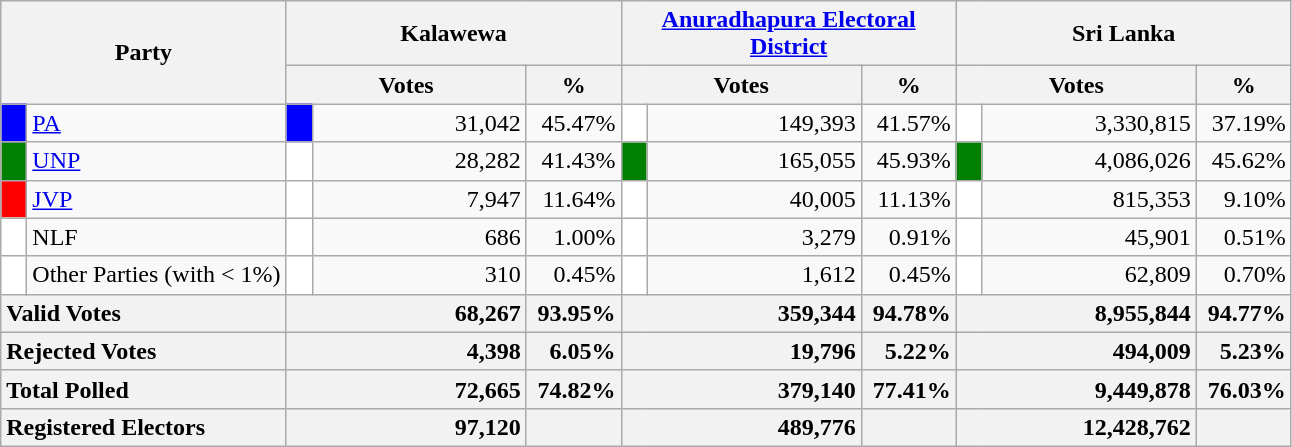<table class="wikitable">
<tr>
<th colspan="2" width="144px"rowspan="2">Party</th>
<th colspan="3" width="216px">Kalawewa</th>
<th colspan="3" width="216px"><a href='#'>Anuradhapura Electoral District</a></th>
<th colspan="3" width="216px">Sri Lanka</th>
</tr>
<tr>
<th colspan="2" width="144px">Votes</th>
<th>%</th>
<th colspan="2" width="144px">Votes</th>
<th>%</th>
<th colspan="2" width="144px">Votes</th>
<th>%</th>
</tr>
<tr>
<td style="background-color:blue;" width="10px"></td>
<td style="text-align:left;"><a href='#'>PA</a></td>
<td style="background-color:blue;" width="10px"></td>
<td style="text-align:right;">31,042</td>
<td style="text-align:right;">45.47%</td>
<td style="background-color:white;" width="10px"></td>
<td style="text-align:right;">149,393</td>
<td style="text-align:right;">41.57%</td>
<td style="background-color:white;" width="10px"></td>
<td style="text-align:right;">3,330,815</td>
<td style="text-align:right;">37.19%</td>
</tr>
<tr>
<td style="background-color:green;" width="10px"></td>
<td style="text-align:left;"><a href='#'>UNP</a></td>
<td style="background-color:white;" width="10px"></td>
<td style="text-align:right;">28,282</td>
<td style="text-align:right;">41.43%</td>
<td style="background-color:green;" width="10px"></td>
<td style="text-align:right;">165,055</td>
<td style="text-align:right;">45.93%</td>
<td style="background-color:green;" width="10px"></td>
<td style="text-align:right;">4,086,026</td>
<td style="text-align:right;">45.62%</td>
</tr>
<tr>
<td style="background-color:red;" width="10px"></td>
<td style="text-align:left;"><a href='#'>JVP</a></td>
<td style="background-color:white;" width="10px"></td>
<td style="text-align:right;">7,947</td>
<td style="text-align:right;">11.64%</td>
<td style="background-color:white;" width="10px"></td>
<td style="text-align:right;">40,005</td>
<td style="text-align:right;">11.13%</td>
<td style="background-color:white;" width="10px"></td>
<td style="text-align:right;">815,353</td>
<td style="text-align:right;">9.10%</td>
</tr>
<tr>
<td style="background-color:white;" width="10px"></td>
<td style="text-align:left;">NLF</td>
<td style="background-color:white;" width="10px"></td>
<td style="text-align:right;">686</td>
<td style="text-align:right;">1.00%</td>
<td style="background-color:white;" width="10px"></td>
<td style="text-align:right;">3,279</td>
<td style="text-align:right;">0.91%</td>
<td style="background-color:white;" width="10px"></td>
<td style="text-align:right;">45,901</td>
<td style="text-align:right;">0.51%</td>
</tr>
<tr>
<td style="background-color:white;" width="10px"></td>
<td style="text-align:left;">Other Parties (with < 1%)</td>
<td style="background-color:white;" width="10px"></td>
<td style="text-align:right;">310</td>
<td style="text-align:right;">0.45%</td>
<td style="background-color:white;" width="10px"></td>
<td style="text-align:right;">1,612</td>
<td style="text-align:right;">0.45%</td>
<td style="background-color:white;" width="10px"></td>
<td style="text-align:right;">62,809</td>
<td style="text-align:right;">0.70%</td>
</tr>
<tr>
<th colspan="2" width="144px"style="text-align:left;">Valid Votes</th>
<th style="text-align:right;"colspan="2" width="144px">68,267</th>
<th style="text-align:right;">93.95%</th>
<th style="text-align:right;"colspan="2" width="144px">359,344</th>
<th style="text-align:right;">94.78%</th>
<th style="text-align:right;"colspan="2" width="144px">8,955,844</th>
<th style="text-align:right;">94.77%</th>
</tr>
<tr>
<th colspan="2" width="144px"style="text-align:left;">Rejected Votes</th>
<th style="text-align:right;"colspan="2" width="144px">4,398</th>
<th style="text-align:right;">6.05%</th>
<th style="text-align:right;"colspan="2" width="144px">19,796</th>
<th style="text-align:right;">5.22%</th>
<th style="text-align:right;"colspan="2" width="144px">494,009</th>
<th style="text-align:right;">5.23%</th>
</tr>
<tr>
<th colspan="2" width="144px"style="text-align:left;">Total Polled</th>
<th style="text-align:right;"colspan="2" width="144px">72,665</th>
<th style="text-align:right;">74.82%</th>
<th style="text-align:right;"colspan="2" width="144px">379,140</th>
<th style="text-align:right;">77.41%</th>
<th style="text-align:right;"colspan="2" width="144px">9,449,878</th>
<th style="text-align:right;">76.03%</th>
</tr>
<tr>
<th colspan="2" width="144px"style="text-align:left;">Registered Electors</th>
<th style="text-align:right;"colspan="2" width="144px">97,120</th>
<th></th>
<th style="text-align:right;"colspan="2" width="144px">489,776</th>
<th></th>
<th style="text-align:right;"colspan="2" width="144px">12,428,762</th>
<th></th>
</tr>
</table>
